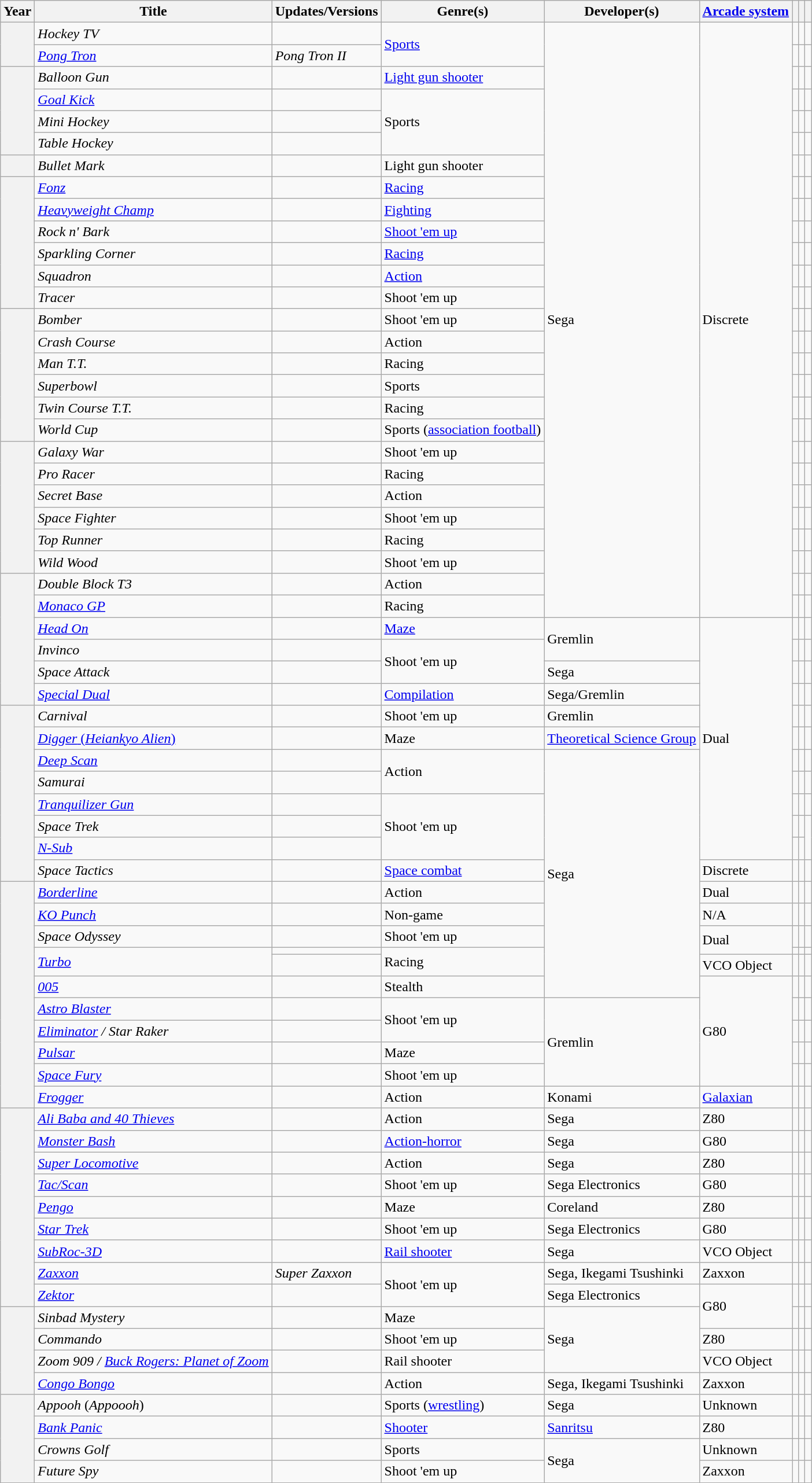<table class="wikitable sortable" width="auto">
<tr>
<th>Year</th>
<th>Title</th>
<th>Updates/Versions</th>
<th>Genre(s)</th>
<th>Developer(s)</th>
<th><a href='#'>Arcade system</a></th>
<th></th>
<th></th>
<th></th>
</tr>
<tr>
<th rowspan="2"></th>
<td><em>Hockey TV</em></td>
<td></td>
<td rowspan="2"><a href='#'>Sports</a></td>
<td rowspan="27">Sega</td>
<td rowspan="27">Discrete</td>
<td></td>
<td></td>
<td></td>
</tr>
<tr>
<td><em><a href='#'>Pong Tron</a></em></td>
<td><em>Pong Tron II</em></td>
<td></td>
<td></td>
<td></td>
</tr>
<tr>
<th rowspan="4"></th>
<td><em>Balloon Gun</em></td>
<td></td>
<td><a href='#'>Light gun shooter</a></td>
<td></td>
<td></td>
<td></td>
</tr>
<tr>
<td><em><a href='#'>Goal Kick</a></em></td>
<td></td>
<td rowspan="3">Sports</td>
<td></td>
<td></td>
<td></td>
</tr>
<tr>
<td><em>Mini Hockey</em></td>
<td></td>
<td></td>
<td></td>
<td></td>
</tr>
<tr>
<td><em>Table Hockey</em></td>
<td></td>
<td></td>
<td></td>
<td></td>
</tr>
<tr>
<th></th>
<td><em>Bullet Mark</em></td>
<td></td>
<td>Light gun shooter</td>
<td></td>
<td></td>
<td></td>
</tr>
<tr>
<th rowspan="6"></th>
<td><em><a href='#'>Fonz</a></em></td>
<td></td>
<td><a href='#'>Racing</a></td>
<td></td>
<td></td>
<td></td>
</tr>
<tr>
<td scope="row"><em><a href='#'>Heavyweight Champ</a></em></td>
<td></td>
<td><a href='#'>Fighting</a></td>
<td></td>
<td></td>
<td></td>
</tr>
<tr>
<td><em>Rock n' Bark</em></td>
<td></td>
<td><a href='#'>Shoot 'em up</a></td>
<td></td>
<td></td>
<td></td>
</tr>
<tr>
<td><em>Sparkling Corner</em></td>
<td></td>
<td><a href='#'>Racing</a></td>
<td></td>
<td></td>
<td></td>
</tr>
<tr>
<td><em>Squadron</em></td>
<td></td>
<td><a href='#'>Action</a></td>
<td></td>
<td></td>
<td></td>
</tr>
<tr>
<td><em>Tracer</em></td>
<td></td>
<td>Shoot 'em up</td>
<td></td>
<td></td>
<td></td>
</tr>
<tr>
<th rowspan="6"></th>
<td><em>Bomber</em></td>
<td></td>
<td>Shoot 'em up</td>
<td></td>
<td></td>
<td></td>
</tr>
<tr>
<td><em>Crash Course</em></td>
<td></td>
<td>Action</td>
<td></td>
<td></td>
<td></td>
</tr>
<tr>
<td><em>Man T.T.</em></td>
<td></td>
<td>Racing</td>
<td></td>
<td></td>
<td></td>
</tr>
<tr>
<td><em>Superbowl</em></td>
<td></td>
<td>Sports</td>
<td></td>
<td></td>
<td></td>
</tr>
<tr>
<td><em>Twin Course T.T.</em></td>
<td></td>
<td>Racing</td>
<td></td>
<td></td>
<td></td>
</tr>
<tr>
<td><em>World Cup</em></td>
<td></td>
<td>Sports (<a href='#'>association football</a>)</td>
<td></td>
<td></td>
<td></td>
</tr>
<tr>
<th rowspan="6"></th>
<td><em>Galaxy War</em></td>
<td></td>
<td>Shoot 'em up</td>
<td></td>
<td></td>
<td></td>
</tr>
<tr>
<td><em>Pro Racer</em></td>
<td></td>
<td>Racing</td>
<td></td>
<td></td>
<td></td>
</tr>
<tr>
<td><em>Secret Base</em></td>
<td></td>
<td>Action</td>
<td></td>
<td></td>
<td></td>
</tr>
<tr>
<td><em>Space Fighter</em></td>
<td></td>
<td>Shoot 'em up</td>
<td></td>
<td></td>
<td></td>
</tr>
<tr>
<td><em>Top Runner</em></td>
<td></td>
<td>Racing</td>
<td></td>
<td></td>
<td></td>
</tr>
<tr>
<td><em>Wild Wood</em></td>
<td></td>
<td>Shoot 'em up</td>
<td></td>
<td></td>
<td></td>
</tr>
<tr>
<th rowspan="6"></th>
<td><em>Double Block T3</em></td>
<td></td>
<td>Action</td>
<td></td>
<td></td>
<td></td>
</tr>
<tr>
<td scope="row"><em><a href='#'>Monaco GP</a></em></td>
<td></td>
<td>Racing</td>
<td></td>
<td></td>
<td></td>
</tr>
<tr>
<td><em><a href='#'>Head On</a></em></td>
<td></td>
<td><a href='#'>Maze</a></td>
<td rowspan="2">Gremlin</td>
<td rowspan="11">Dual</td>
<td></td>
<td></td>
<td></td>
</tr>
<tr>
<td><em>Invinco</em></td>
<td></td>
<td rowspan="2">Shoot 'em up</td>
<td></td>
<td></td>
<td></td>
</tr>
<tr>
<td><em>Space Attack</em></td>
<td></td>
<td>Sega</td>
<td></td>
<td></td>
<td></td>
</tr>
<tr>
<td><em><a href='#'>Special Dual</a></em></td>
<td></td>
<td><a href='#'>Compilation</a></td>
<td>Sega/Gremlin</td>
<td></td>
<td></td>
<td></td>
</tr>
<tr>
<th rowspan="8"></th>
<td><em>Carnival</em></td>
<td></td>
<td>Shoot 'em up</td>
<td>Gremlin</td>
<td></td>
<td></td>
<td></td>
</tr>
<tr>
<td><a href='#'><em>Digger</em> (<em>Heiankyo Alien</em>)</a></td>
<td></td>
<td>Maze</td>
<td><a href='#'>Theoretical Science Group</a></td>
<td></td>
<td></td>
<td></td>
</tr>
<tr>
<td scope="row"><em><a href='#'>Deep Scan</a></em></td>
<td></td>
<td rowspan="2">Action</td>
<td rowspan="12">Sega</td>
<td></td>
<td></td>
<td><em></em></td>
</tr>
<tr>
<td><em>Samurai</em></td>
<td></td>
<td></td>
<td></td>
</tr>
<tr>
<td scope="row"><em><a href='#'>Tranquilizer Gun</a></em></td>
<td></td>
<td rowspan="3">Shoot 'em up</td>
<td></td>
<td></td>
<td></td>
</tr>
<tr>
<td><em>Space Trek</em></td>
<td></td>
<td></td>
<td></td>
</tr>
<tr>
<td scope="row"><em><a href='#'>N-Sub</a></em></td>
<td></td>
<td></td>
<td></td>
</tr>
<tr>
<td><em>Space Tactics</em></td>
<td></td>
<td><a href='#'>Space combat</a></td>
<td>Discrete</td>
<td></td>
<td></td>
<td></td>
</tr>
<tr>
<th rowspan="11"></th>
<td scope="row"><em><a href='#'>Borderline</a></em></td>
<td></td>
<td>Action</td>
<td>Dual</td>
<td></td>
<td></td>
<td></td>
</tr>
<tr>
<td><em><a href='#'>KO Punch</a></em></td>
<td></td>
<td>Non-game</td>
<td>N/A</td>
<td></td>
<td></td>
<td></td>
</tr>
<tr>
<td><em>Space Odyssey</em></td>
<td></td>
<td>Shoot 'em up</td>
<td rowspan="2">Dual</td>
<td></td>
<td></td>
<td></td>
</tr>
<tr>
<td rowspan="2" scope="row"><em><a href='#'>Turbo</a></em></td>
<td></td>
<td rowspan="2">Racing</td>
<td></td>
<td></td>
<td></td>
</tr>
<tr>
<td></td>
<td>VCO Object</td>
<td></td>
<td></td>
<td></td>
</tr>
<tr>
<td><em><a href='#'>005</a></em></td>
<td></td>
<td>Stealth</td>
<td rowspan="5">G80</td>
<td></td>
<td></td>
<td></td>
</tr>
<tr>
<td><em><a href='#'>Astro Blaster</a></em></td>
<td></td>
<td rowspan="2">Shoot 'em up</td>
<td rowspan="4">Gremlin</td>
<td></td>
<td></td>
<td></td>
</tr>
<tr>
<td><em><a href='#'>Eliminator</a> / Star Raker</em></td>
<td></td>
<td></td>
<td></td>
</tr>
<tr>
<td><em><a href='#'>Pulsar</a></em></td>
<td></td>
<td>Maze</td>
<td></td>
<td></td>
<td></td>
</tr>
<tr>
<td><em><a href='#'>Space Fury</a></em></td>
<td></td>
<td>Shoot 'em up</td>
<td></td>
<td></td>
<td></td>
</tr>
<tr>
<td><em><a href='#'>Frogger</a></em></td>
<td></td>
<td>Action</td>
<td>Konami</td>
<td><a href='#'>Galaxian</a></td>
<td></td>
<td></td>
<td></td>
</tr>
<tr>
<th rowspan="9"></th>
<td><em><a href='#'>Ali Baba and 40 Thieves</a></em></td>
<td></td>
<td>Action</td>
<td>Sega</td>
<td>Z80</td>
<td></td>
<td></td>
<td></td>
</tr>
<tr>
<td><em><a href='#'>Monster Bash</a></em></td>
<td></td>
<td><a href='#'>Action-horror</a></td>
<td>Sega</td>
<td>G80</td>
<td></td>
<td></td>
<td></td>
</tr>
<tr>
<td><em><a href='#'>Super Locomotive</a></em></td>
<td></td>
<td>Action</td>
<td>Sega</td>
<td>Z80</td>
<td></td>
<td></td>
<td></td>
</tr>
<tr>
<td><em><a href='#'>Tac/Scan</a></em></td>
<td></td>
<td>Shoot 'em up</td>
<td>Sega Electronics</td>
<td>G80</td>
<td></td>
<td></td>
<td></td>
</tr>
<tr>
<td scope="row"><em><a href='#'>Pengo</a></em></td>
<td></td>
<td>Maze</td>
<td>Coreland</td>
<td>Z80</td>
<td></td>
<td></td>
<td></td>
</tr>
<tr>
<td><em><a href='#'>Star Trek</a></em></td>
<td></td>
<td>Shoot 'em up</td>
<td>Sega Electronics</td>
<td>G80</td>
<td></td>
<td></td>
<td></td>
</tr>
<tr>
<td><em><a href='#'>SubRoc-3D</a></em></td>
<td></td>
<td><a href='#'>Rail shooter</a></td>
<td>Sega</td>
<td>VCO Object</td>
<td></td>
<td></td>
<td></td>
</tr>
<tr>
<td scope="row"><em><a href='#'>Zaxxon</a></em></td>
<td><em>Super Zaxxon</em></td>
<td rowspan="2">Shoot 'em up</td>
<td>Sega, Ikegami Tsushinki</td>
<td>Zaxxon</td>
<td></td>
<td></td>
<td></td>
</tr>
<tr>
<td><em><a href='#'>Zektor</a></em></td>
<td></td>
<td>Sega Electronics</td>
<td rowspan="2">G80</td>
<td></td>
<td></td>
<td></td>
</tr>
<tr>
<th rowspan="4"></th>
<td><em>Sinbad Mystery</em></td>
<td></td>
<td>Maze</td>
<td rowspan="3">Sega</td>
<td></td>
<td></td>
<td></td>
</tr>
<tr>
<td><em>Commando</em></td>
<td></td>
<td>Shoot 'em up</td>
<td>Z80</td>
<td></td>
<td></td>
<td></td>
</tr>
<tr>
<td><em>Zoom 909 / <a href='#'>Buck Rogers: Planet of Zoom</a></em></td>
<td></td>
<td>Rail shooter</td>
<td>VCO Object</td>
<td></td>
<td></td>
<td></td>
</tr>
<tr>
<td scope="row"><em><a href='#'>Congo Bongo</a></em></td>
<td></td>
<td>Action</td>
<td>Sega, Ikegami Tsushinki</td>
<td>Zaxxon</td>
<td></td>
<td></td>
<td></td>
</tr>
<tr>
<th rowspan="4"></th>
<td><em>Appooh</em> (<em>Appoooh</em>)</td>
<td></td>
<td>Sports (<a href='#'>wrestling</a>)</td>
<td>Sega</td>
<td>Unknown</td>
<td></td>
<td></td>
<td></td>
</tr>
<tr>
<td><em><a href='#'>Bank Panic</a></em></td>
<td></td>
<td><a href='#'>Shooter</a></td>
<td><a href='#'>Sanritsu</a></td>
<td>Z80</td>
<td></td>
<td></td>
<td></td>
</tr>
<tr>
<td><em>Crowns Golf</em></td>
<td></td>
<td>Sports</td>
<td rowspan="2">Sega</td>
<td>Unknown</td>
<td></td>
<td></td>
<td></td>
</tr>
<tr>
<td><em>Future Spy</em></td>
<td></td>
<td>Shoot 'em up</td>
<td>Zaxxon</td>
<td></td>
<td></td>
<td></td>
</tr>
</table>
